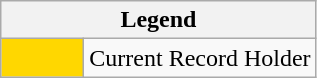<table class="wikitable">
<tr>
<th colspan="2">Legend<br></th>
</tr>
<tr>
<td style="background:#FFD700; width:3em"></td>
<td>Current Record Holder</td>
</tr>
</table>
